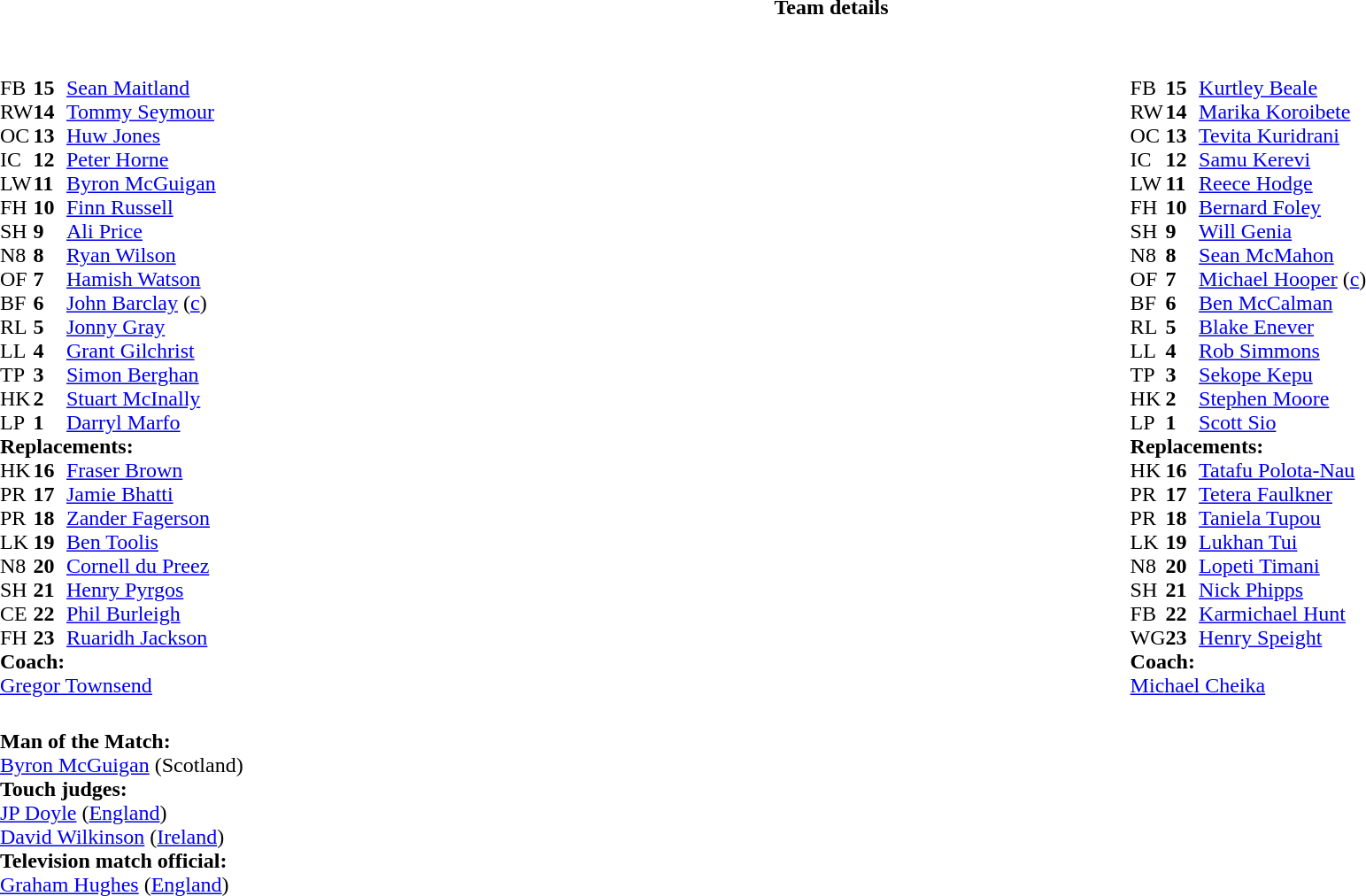<table border="0" style="width:100%" class="collapsible collapsed">
<tr>
<th>Team details</th>
</tr>
<tr>
<td><br><table style="width:100%">
<tr>
<td style="vertical-align:top;width:50%"><br><table style="font-size:100%" cellspacing="0" cellpadding="0">
<tr>
<th width="25"></th>
<th width="25"></th>
</tr>
<tr>
<td>FB</td>
<td><strong>15</strong></td>
<td><a href='#'>Sean Maitland</a></td>
<td></td>
<td></td>
</tr>
<tr>
<td>RW</td>
<td><strong>14</strong></td>
<td><a href='#'>Tommy Seymour</a></td>
</tr>
<tr>
<td>OC</td>
<td><strong>13</strong></td>
<td><a href='#'>Huw Jones</a></td>
</tr>
<tr>
<td>IC</td>
<td><strong>12</strong></td>
<td><a href='#'>Peter Horne</a></td>
<td></td>
<td></td>
</tr>
<tr>
<td>LW</td>
<td><strong>11</strong></td>
<td><a href='#'>Byron McGuigan</a></td>
</tr>
<tr>
<td>FH</td>
<td><strong>10</strong></td>
<td><a href='#'>Finn Russell</a></td>
</tr>
<tr>
<td>SH</td>
<td><strong>9</strong></td>
<td><a href='#'>Ali Price</a></td>
<td></td>
<td></td>
</tr>
<tr>
<td>N8</td>
<td><strong>8</strong></td>
<td><a href='#'>Ryan Wilson</a></td>
</tr>
<tr>
<td>OF</td>
<td><strong>7</strong></td>
<td><a href='#'>Hamish Watson</a></td>
<td></td>
<td></td>
</tr>
<tr>
<td>BF</td>
<td><strong>6</strong></td>
<td><a href='#'>John Barclay</a> (<a href='#'>c</a>)</td>
</tr>
<tr>
<td>RL</td>
<td><strong>5</strong></td>
<td><a href='#'>Jonny Gray</a></td>
</tr>
<tr>
<td>LL</td>
<td><strong>4</strong></td>
<td><a href='#'>Grant Gilchrist</a></td>
<td></td>
<td></td>
</tr>
<tr>
<td>TP</td>
<td><strong>3</strong></td>
<td><a href='#'>Simon Berghan</a></td>
<td></td>
<td></td>
</tr>
<tr>
<td>HK</td>
<td><strong>2</strong></td>
<td><a href='#'>Stuart McInally</a></td>
<td></td>
<td></td>
<td></td>
</tr>
<tr>
<td>LP</td>
<td><strong>1</strong></td>
<td><a href='#'>Darryl Marfo</a></td>
<td></td>
<td></td>
</tr>
<tr>
<td colspan="3"><strong>Replacements:</strong></td>
</tr>
<tr>
<td>HK</td>
<td><strong>16</strong></td>
<td><a href='#'>Fraser Brown</a></td>
<td></td>
<td></td>
<td></td>
</tr>
<tr>
<td>PR</td>
<td><strong>17</strong></td>
<td><a href='#'>Jamie Bhatti</a></td>
<td></td>
<td></td>
</tr>
<tr>
<td>PR</td>
<td><strong>18</strong></td>
<td><a href='#'>Zander Fagerson</a></td>
<td></td>
<td></td>
</tr>
<tr>
<td>LK</td>
<td><strong>19</strong></td>
<td><a href='#'>Ben Toolis</a></td>
<td></td>
<td></td>
</tr>
<tr>
<td>N8</td>
<td><strong>20</strong></td>
<td><a href='#'>Cornell du Preez</a></td>
<td></td>
<td></td>
</tr>
<tr>
<td>SH</td>
<td><strong>21</strong></td>
<td><a href='#'>Henry Pyrgos</a></td>
<td></td>
<td></td>
</tr>
<tr>
<td>CE</td>
<td><strong>22</strong></td>
<td><a href='#'>Phil Burleigh</a></td>
<td></td>
<td></td>
</tr>
<tr>
<td>FH</td>
<td><strong>23</strong></td>
<td><a href='#'>Ruaridh Jackson</a></td>
<td></td>
<td></td>
</tr>
<tr>
<td colspan="3"><strong>Coach:</strong></td>
</tr>
<tr>
<td colspan="4"> <a href='#'>Gregor Townsend</a></td>
</tr>
</table>
</td>
<td style="vertical-align:top;width:50%"><br><table cellspacing="0" cellpadding="0" style="font-size:100%;margin:auto">
<tr>
<th width="25"></th>
<th width="25"></th>
</tr>
<tr>
<td>FB</td>
<td><strong>15</strong></td>
<td><a href='#'>Kurtley Beale</a></td>
<td></td>
</tr>
<tr>
<td>RW</td>
<td><strong>14</strong></td>
<td><a href='#'>Marika Koroibete</a></td>
<td></td>
<td></td>
</tr>
<tr>
<td>OC</td>
<td><strong>13</strong></td>
<td><a href='#'>Tevita Kuridrani</a></td>
</tr>
<tr>
<td>IC</td>
<td><strong>12</strong></td>
<td><a href='#'>Samu Kerevi</a></td>
<td></td>
<td></td>
</tr>
<tr>
<td>LW</td>
<td><strong>11</strong></td>
<td><a href='#'>Reece Hodge</a></td>
</tr>
<tr>
<td>FH</td>
<td><strong>10</strong></td>
<td><a href='#'>Bernard Foley</a></td>
</tr>
<tr>
<td>SH</td>
<td><strong>9</strong></td>
<td><a href='#'>Will Genia</a></td>
<td></td>
<td></td>
</tr>
<tr>
<td>N8</td>
<td><strong>8</strong></td>
<td><a href='#'>Sean McMahon</a></td>
</tr>
<tr>
<td>OF</td>
<td><strong>7</strong></td>
<td><a href='#'>Michael Hooper</a> (<a href='#'>c</a>)</td>
</tr>
<tr>
<td>BF</td>
<td><strong>6</strong></td>
<td><a href='#'>Ben McCalman</a></td>
<td></td>
<td></td>
</tr>
<tr>
<td>RL</td>
<td><strong>5</strong></td>
<td><a href='#'>Blake Enever</a></td>
<td></td>
<td></td>
</tr>
<tr>
<td>LL</td>
<td><strong>4</strong></td>
<td><a href='#'>Rob Simmons</a></td>
<td></td>
<td></td>
</tr>
<tr>
<td>TP</td>
<td><strong>3</strong></td>
<td><a href='#'>Sekope Kepu</a></td>
<td></td>
</tr>
<tr>
<td>HK</td>
<td><strong>2</strong></td>
<td><a href='#'>Stephen Moore</a></td>
<td></td>
<td></td>
</tr>
<tr>
<td>LP</td>
<td><strong>1</strong></td>
<td><a href='#'>Scott Sio</a></td>
<td></td>
<td></td>
</tr>
<tr>
<td colspan=3><strong>Replacements:</strong></td>
</tr>
<tr>
<td>HK</td>
<td><strong>16</strong></td>
<td><a href='#'>Tatafu Polota-Nau</a></td>
<td></td>
<td></td>
</tr>
<tr>
<td>PR</td>
<td><strong>17</strong></td>
<td><a href='#'>Tetera Faulkner</a></td>
<td></td>
<td></td>
</tr>
<tr>
<td>PR</td>
<td><strong>18</strong></td>
<td><a href='#'>Taniela Tupou</a></td>
<td></td>
<td></td>
</tr>
<tr>
<td>LK</td>
<td><strong>19</strong></td>
<td><a href='#'>Lukhan Tui</a></td>
<td></td>
<td></td>
</tr>
<tr>
<td>N8</td>
<td><strong>20</strong></td>
<td><a href='#'>Lopeti Timani</a></td>
<td></td>
<td></td>
</tr>
<tr>
<td>SH</td>
<td><strong>21</strong></td>
<td><a href='#'>Nick Phipps</a></td>
<td></td>
<td></td>
</tr>
<tr>
<td>FB</td>
<td><strong>22</strong></td>
<td><a href='#'>Karmichael Hunt</a></td>
<td></td>
<td></td>
</tr>
<tr>
<td>WG</td>
<td><strong>23</strong></td>
<td><a href='#'>Henry Speight</a></td>
<td></td>
<td></td>
</tr>
<tr>
<td colspan=3><strong>Coach:</strong></td>
</tr>
<tr>
<td colspan="4"> <a href='#'>Michael Cheika</a></td>
</tr>
</table>
</td>
</tr>
</table>
<table style="width:100%;font-size:100%">
<tr>
<td><br><strong>Man of the Match:</strong>
<br><a href='#'>Byron McGuigan</a> (Scotland)<br><strong>Touch judges:</strong>
<br><a href='#'>JP Doyle</a> (<a href='#'>England</a>)
<br><a href='#'>David Wilkinson</a> (<a href='#'>Ireland</a>)
<br><strong>Television match official:</strong>
<br><a href='#'>Graham Hughes</a> (<a href='#'>England</a>)</td>
</tr>
</table>
</td>
</tr>
</table>
